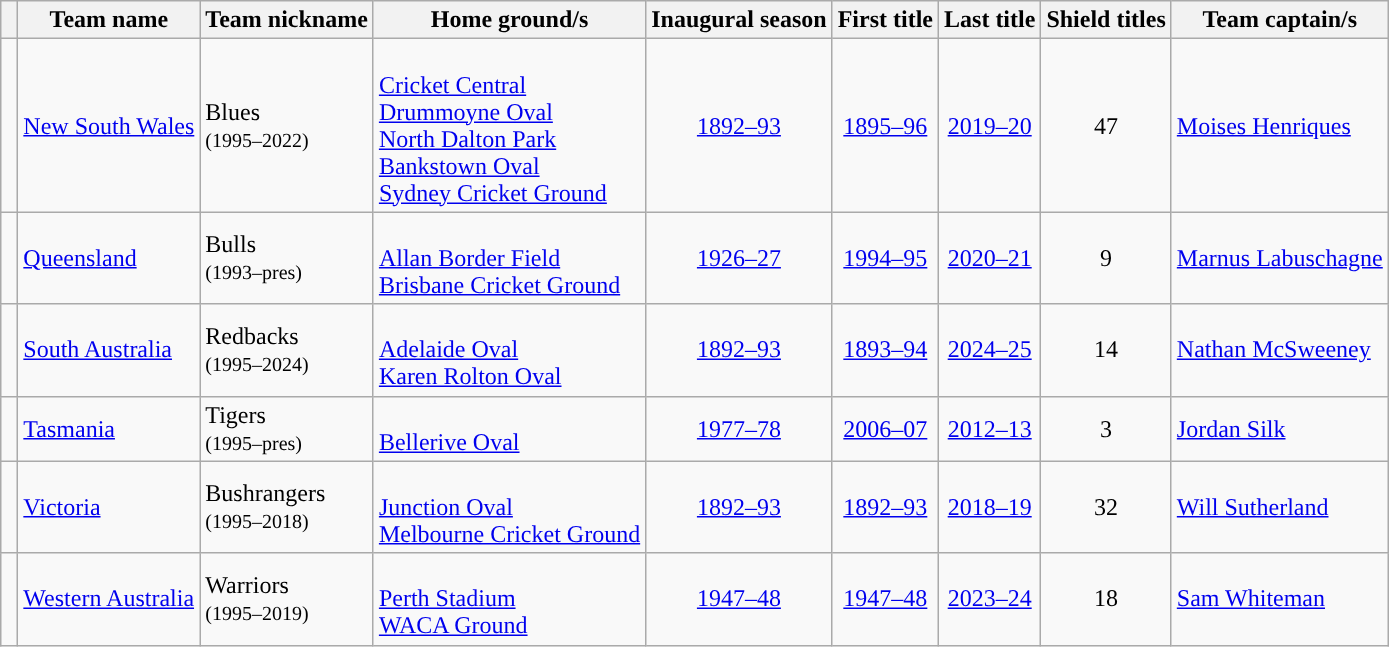<table class="wikitable sortable">
<tr>
<th></th>
<th>Team name<br></th>
<th>Team nickname</th>
<th>Home ground/s</th>
<th>Inaugural season</th>
<th>First title</th>
<th>Last title</th>
<th>Shield titles</th>
<th>Team captain/s</th>
</tr>
<tr>
<td> </td>
<td><a href='#'>New South Wales</a><br><small> </small></td>
<td>Blues<br><small>(1995–2022)</small></td>
<td><br><a href='#'>Cricket Central</a><br>
<a href='#'>Drummoyne Oval</a><br>
<a href='#'>North Dalton Park</a><br>
<a href='#'>Bankstown Oval</a><br>
<a href='#'>Sydney Cricket Ground</a></td>
<td align="center"><a href='#'>1892–93</a></td>
<td align=center><a href='#'>1895–96</a></td>
<td align=center><a href='#'>2019–20</a></td>
<td align=center>47</td>
<td><a href='#'>Moises Henriques</a></td>
</tr>
<tr>
<td> </td>
<td><a href='#'>Queensland</a></td>
<td>Bulls<br><small>(1993–pres)</small></td>
<td><br><a href='#'>Allan Border Field</a><br>
<a href='#'>Brisbane Cricket Ground</a></td>
<td align="center"><a href='#'>1926–27</a></td>
<td align=center><a href='#'>1994–95</a></td>
<td align=center><a href='#'>2020–21</a></td>
<td align=center>9</td>
<td><a href='#'>Marnus Labuschagne</a></td>
</tr>
<tr>
<td> </td>
<td><a href='#'>South Australia</a></td>
<td>Redbacks<br><small>(1995–2024)</small></td>
<td><br><a href='#'>Adelaide Oval</a><br>
<a href='#'>Karen Rolton Oval</a></td>
<td align=center><a href='#'>1892–93</a></td>
<td align=center><a href='#'>1893–94</a></td>
<td align=center><a href='#'>2024–25</a></td>
<td align=center>14</td>
<td><a href='#'>Nathan McSweeney</a></td>
</tr>
<tr>
<td> </td>
<td><a href='#'>Tasmania</a></td>
<td>Tigers<br><small>(1995–pres)</small></td>
<td><br><a href='#'>Bellerive Oval</a></td>
<td align=center><a href='#'>1977–78</a></td>
<td align=center><a href='#'>2006–07</a></td>
<td align=center><a href='#'>2012–13</a></td>
<td align=center>3</td>
<td><a href='#'>Jordan Silk</a></td>
</tr>
<tr>
<td> </td>
<td><a href='#'>Victoria</a></td>
<td>Bushrangers<br><small>(1995–2018)</small></td>
<td><br><a href='#'>Junction Oval</a><br>
<a href='#'>Melbourne Cricket Ground</a></td>
<td align="center"><a href='#'>1892–93</a></td>
<td align=center><a href='#'>1892–93</a></td>
<td align=center><a href='#'>2018–19</a></td>
<td align=center>32</td>
<td><a href='#'>Will Sutherland</a></td>
</tr>
<tr>
<td> </td>
<td><a href='#'>Western Australia</a></td>
<td>Warriors<br><small>(1995–2019)</small></td>
<td><br><a href='#'>Perth Stadium</a><br>
<a href='#'>WACA Ground</a></td>
<td align="center"><a href='#'>1947–48</a></td>
<td align=center><a href='#'>1947–48</a></td>
<td align=center><a href='#'>2023–24</a></td>
<td align=center>18</td>
<td><a href='#'>Sam Whiteman</a></td>
</tr>
</table>
